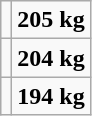<table class="wikitable">
<tr>
<td></td>
<td align=center><strong>205 kg</strong></td>
</tr>
<tr>
<td></td>
<td align=center><strong>204 kg</strong></td>
</tr>
<tr>
<td></td>
<td align=center><strong>194 kg</strong></td>
</tr>
</table>
